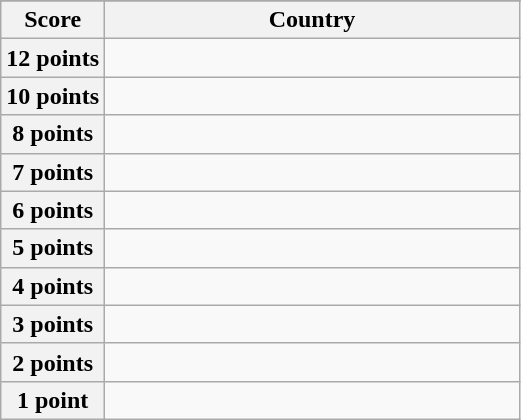<table class="wikitable">
<tr>
</tr>
<tr>
<th scope="col" width="20%">Score</th>
<th scope="col">Country</th>
</tr>
<tr>
<th scope="row">12 points</th>
<td></td>
</tr>
<tr>
<th scope="row">10 points</th>
<td></td>
</tr>
<tr>
<th scope="row">8 points</th>
<td></td>
</tr>
<tr>
<th scope="row">7 points</th>
<td></td>
</tr>
<tr>
<th scope="row">6 points</th>
<td></td>
</tr>
<tr>
<th scope="row">5 points</th>
<td></td>
</tr>
<tr>
<th scope="row">4 points</th>
<td></td>
</tr>
<tr>
<th scope="row">3 points</th>
<td></td>
</tr>
<tr>
<th scope="row">2 points</th>
<td></td>
</tr>
<tr>
<th scope="row">1 point</th>
<td></td>
</tr>
</table>
